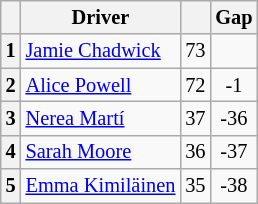<table class="wikitable" style="font-size: 85%;">
<tr>
<th></th>
<th>Driver</th>
<th></th>
<th>Gap</th>
</tr>
<tr>
<th align="center">1</th>
<td> <a href='#'>Jamie Chadwick</a></td>
<td align="center">73</td>
<td align="center"></td>
</tr>
<tr>
<th align="center">2</th>
<td> <a href='#'>Alice Powell</a></td>
<td align="center">72</td>
<td align="center">-1</td>
</tr>
<tr>
<th align="center">3</th>
<td> <a href='#'>Nerea Martí</a></td>
<td align="center">37</td>
<td align="center">-36</td>
</tr>
<tr>
<th align="center">4</th>
<td> <a href='#'>Sarah Moore</a></td>
<td align="center">36</td>
<td align="center">-37</td>
</tr>
<tr>
<th align="center">5</th>
<td> <a href='#'>Emma Kimiläinen</a></td>
<td align="center">35</td>
<td align="center">-38</td>
</tr>
</table>
